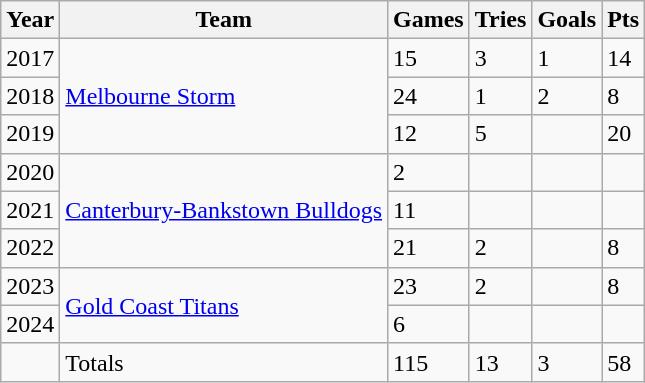<table class="wikitable">
<tr>
<th>Year</th>
<th>Team</th>
<th>Games</th>
<th>Tries</th>
<th>Goals</th>
<th>Pts</th>
</tr>
<tr>
<td>2017</td>
<td rowspan="3"> <a href='#'>Melbourne Storm</a></td>
<td>15</td>
<td>3</td>
<td>1</td>
<td>14</td>
</tr>
<tr>
<td>2018</td>
<td>24</td>
<td>1</td>
<td>2</td>
<td>8</td>
</tr>
<tr>
<td>2019</td>
<td>12</td>
<td>5</td>
<td></td>
<td>20</td>
</tr>
<tr>
<td>2020</td>
<td rowspan="3"> <a href='#'>Canterbury-Bankstown Bulldogs</a></td>
<td>2</td>
<td></td>
<td></td>
<td></td>
</tr>
<tr>
<td>2021</td>
<td>11</td>
<td></td>
<td></td>
<td></td>
</tr>
<tr>
<td>2022</td>
<td>21</td>
<td>2</td>
<td></td>
<td>8</td>
</tr>
<tr>
<td>2023</td>
<td rowspan="2"> <a href='#'>Gold Coast Titans</a></td>
<td>23</td>
<td>2</td>
<td></td>
<td>8</td>
</tr>
<tr>
<td>2024</td>
<td>6</td>
<td></td>
<td></td>
<td></td>
</tr>
<tr>
<td></td>
<td>Totals</td>
<td>115</td>
<td>13</td>
<td>3</td>
<td>58</td>
</tr>
</table>
